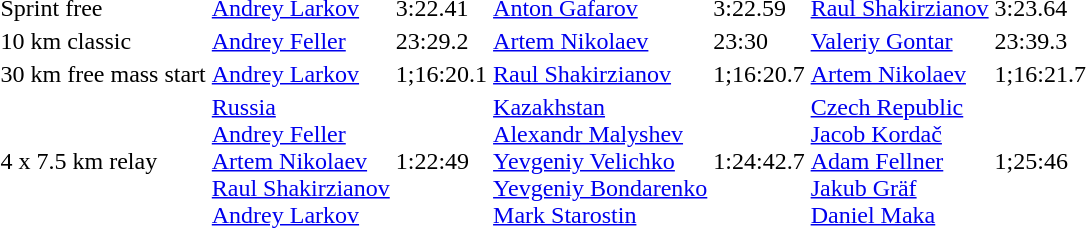<table>
<tr>
<td>Sprint free<br></td>
<td> <a href='#'>Andrey Larkov</a></td>
<td>3:22.41</td>
<td> <a href='#'>Anton Gafarov</a></td>
<td>3:22.59</td>
<td> <a href='#'>Raul Shakirzianov</a></td>
<td>3:23.64</td>
</tr>
<tr>
<td>10 km classic<br></td>
<td> <a href='#'>Andrey Feller</a></td>
<td>23:29.2</td>
<td> <a href='#'>Artem Nikolaev</a></td>
<td>23:30</td>
<td> <a href='#'>Valeriy Gontar</a></td>
<td>23:39.3</td>
</tr>
<tr>
<td>30 km free mass start<br></td>
<td> <a href='#'>Andrey Larkov</a></td>
<td>1;16:20.1</td>
<td> <a href='#'>Raul Shakirzianov</a></td>
<td>1;16:20.7</td>
<td> <a href='#'>Artem Nikolaev</a></td>
<td>1;16:21.7</td>
</tr>
<tr>
<td>4 x 7.5 km relay<br></td>
<td> <a href='#'>Russia</a><br><a href='#'>Andrey Feller</a><br><a href='#'>Artem Nikolaev</a><br><a href='#'>Raul Shakirzianov</a><br><a href='#'>Andrey Larkov</a></td>
<td>1:22:49</td>
<td> <a href='#'>Kazakhstan</a><br><a href='#'>Alexandr Malyshev</a><br><a href='#'>Yevgeniy Velichko</a><br><a href='#'>Yevgeniy Bondarenko</a><br><a href='#'>Mark Starostin</a></td>
<td>1:24:42.7</td>
<td> <a href='#'>Czech Republic</a><br><a href='#'>Jacob Kordač</a><br><a href='#'>Adam Fellner</a><br><a href='#'>Jakub Gräf</a><br><a href='#'>Daniel Maka</a></td>
<td>1;25:46</td>
</tr>
</table>
